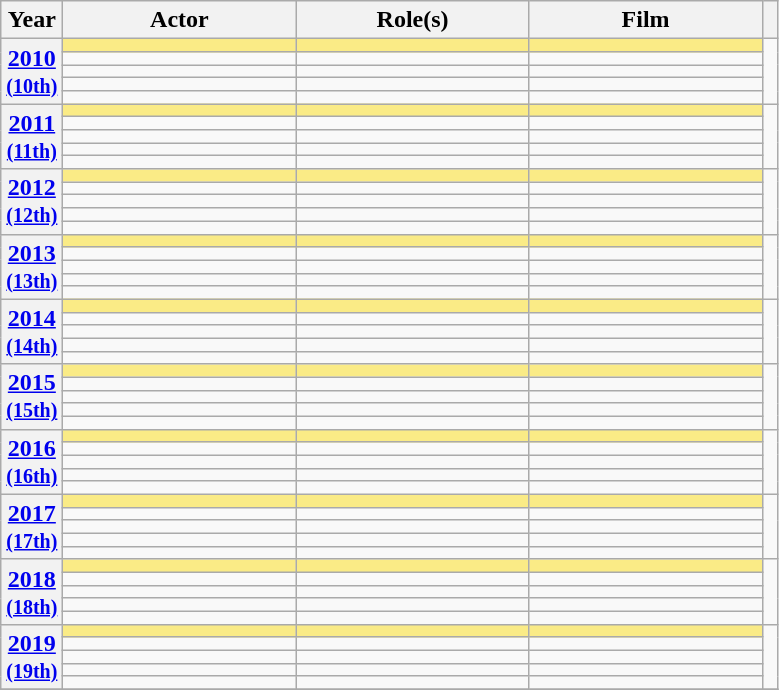<table class="wikitable sortable">
<tr>
<th scope="col" style="width:8%;">Year</th>
<th scope="col" style="width:30%;">Actor</th>
<th scope="col" style="width:30%;">Role(s)</th>
<th scope="col" style="width:30%;">Film</th>
<th scope="col" style="width:2%;" class="unsortable"></th>
</tr>
<tr>
<th scope="row" rowspan=5 style="text-align:center"><a href='#'>2010</a> <br><small><a href='#'>(10th)</a> </small></th>
<td style="background:#FAEB86;"><strong></strong></td>
<td style="background:#FAEB86;"><strong></strong></td>
<td style="background:#FAEB86;"><strong></strong></td>
<td rowspan=5></td>
</tr>
<tr>
<td></td>
<td></td>
<td></td>
</tr>
<tr>
<td></td>
<td></td>
<td></td>
</tr>
<tr>
<td></td>
<td></td>
<td></td>
</tr>
<tr>
<td></td>
<td></td>
<td></td>
</tr>
<tr>
<th scope="row" rowspan=5 style="text-align:center"><a href='#'>2011</a> <br><small><a href='#'>(11th)</a> </small></th>
<td style="background:#FAEB86;"><strong></strong></td>
<td style="background:#FAEB86;"><strong></strong></td>
<td style="background:#FAEB86;"><strong></strong></td>
<td rowspan=5></td>
</tr>
<tr>
<td></td>
<td></td>
<td></td>
</tr>
<tr>
<td></td>
<td></td>
<td></td>
</tr>
<tr>
<td></td>
<td></td>
<td></td>
</tr>
<tr>
<td></td>
<td></td>
<td></td>
</tr>
<tr>
<th scope="row" rowspan=5 style="text-align:center"><a href='#'>2012</a> <br><small><a href='#'>(12th)</a> </small></th>
<td style="background:#FAEB86;"><strong></strong></td>
<td style="background:#FAEB86;"><strong></strong></td>
<td style="background:#FAEB86;"><strong></strong></td>
<td rowspan=5></td>
</tr>
<tr>
<td></td>
<td></td>
<td></td>
</tr>
<tr>
<td></td>
<td></td>
<td></td>
</tr>
<tr>
<td></td>
<td></td>
<td></td>
</tr>
<tr>
<td></td>
<td></td>
<td></td>
</tr>
<tr>
<th scope="row" rowspan=5 style="text-align:center"><a href='#'>2013</a> <br><small><a href='#'>(13th)</a> </small></th>
<td style="background:#FAEB86;"><strong></strong></td>
<td style="background:#FAEB86;"><strong></strong></td>
<td style="background:#FAEB86;"><strong></strong></td>
<td rowspan=5></td>
</tr>
<tr>
<td></td>
<td></td>
<td></td>
</tr>
<tr>
<td></td>
<td></td>
<td></td>
</tr>
<tr>
<td></td>
<td></td>
<td></td>
</tr>
<tr>
<td></td>
<td></td>
<td></td>
</tr>
<tr>
<th scope="row" rowspan=5 style="text-align:center"><a href='#'>2014</a> <br><small><a href='#'>(14th)</a> </small></th>
<td style="background:#FAEB86;"><strong></strong></td>
<td style="background:#FAEB86;"><strong></strong></td>
<td style="background:#FAEB86;"><strong></strong></td>
<td rowspan=5></td>
</tr>
<tr>
<td></td>
<td></td>
<td></td>
</tr>
<tr>
<td></td>
<td></td>
<td></td>
</tr>
<tr>
<td></td>
<td></td>
<td></td>
</tr>
<tr>
<td></td>
<td></td>
<td></td>
</tr>
<tr>
<th scope="row" rowspan=5 style="text-align:center"><a href='#'>2015</a> <br><small><a href='#'>(15th)</a> </small></th>
<td style="background:#FAEB86;"><strong></strong></td>
<td style="background:#FAEB86;"><strong></strong></td>
<td style="background:#FAEB86;"><strong></strong></td>
<td rowspan=5></td>
</tr>
<tr>
<td></td>
<td></td>
<td></td>
</tr>
<tr>
<td></td>
<td></td>
<td></td>
</tr>
<tr>
<td></td>
<td></td>
<td></td>
</tr>
<tr>
<td></td>
<td></td>
<td></td>
</tr>
<tr>
<th scope="row" rowspan=5 style="text-align:center"><a href='#'>2016</a> <br><small><a href='#'>(16th)</a> </small></th>
<td style="background:#FAEB86;"><strong></strong></td>
<td style="background:#FAEB86;"><strong></strong></td>
<td style="background:#FAEB86;"><strong></strong></td>
<td rowspan=5></td>
</tr>
<tr>
<td></td>
<td></td>
<td></td>
</tr>
<tr>
<td></td>
<td></td>
<td></td>
</tr>
<tr>
<td></td>
<td></td>
<td></td>
</tr>
<tr>
<td></td>
<td></td>
<td></td>
</tr>
<tr>
<th scope="row" rowspan=5 style="text-align:center"><a href='#'>2017</a> <br><small><a href='#'>(17th)</a> </small></th>
<td style="background:#FAEB86;"><strong></strong></td>
<td style="background:#FAEB86;"><strong></strong></td>
<td style="background:#FAEB86;"><strong></strong></td>
<td rowspan=5></td>
</tr>
<tr>
<td></td>
<td></td>
<td></td>
</tr>
<tr>
<td></td>
<td></td>
<td></td>
</tr>
<tr>
<td></td>
<td></td>
<td></td>
</tr>
<tr>
<td></td>
<td></td>
<td></td>
</tr>
<tr>
<th scope="row" rowspan=5 style="text-align:center"><a href='#'>2018</a> <br><small><a href='#'>(18th)</a> </small></th>
<td style="background:#FAEB86;"><strong></strong></td>
<td style="background:#FAEB86;"><strong></strong></td>
<td style="background:#FAEB86;"><strong></strong></td>
<td rowspan=5></td>
</tr>
<tr>
<td></td>
<td></td>
<td></td>
</tr>
<tr>
<td></td>
<td></td>
<td></td>
</tr>
<tr>
<td></td>
<td></td>
<td></td>
</tr>
<tr>
<td></td>
<td></td>
<td></td>
</tr>
<tr>
<th scope="row" rowspan=5 style="text-align:center"><a href='#'>2019</a> <br><small><a href='#'>(19th)</a> </small></th>
<td style="background:#FAEB86;"><strong></strong></td>
<td style="background:#FAEB86;"><strong></strong></td>
<td style="background:#FAEB86;"><strong></strong></td>
<td rowspan=5></td>
</tr>
<tr>
<td></td>
<td></td>
<td></td>
</tr>
<tr>
<td></td>
<td></td>
<td></td>
</tr>
<tr>
<td></td>
<td></td>
<td></td>
</tr>
<tr>
<td></td>
<td></td>
<td></td>
</tr>
<tr>
</tr>
</table>
